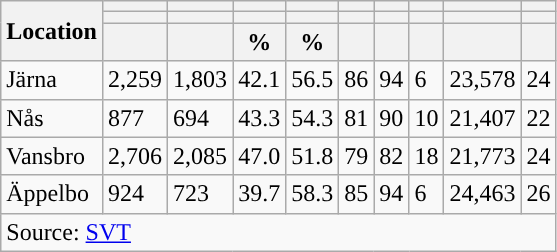<table role="presentation" class="wikitable sortable mw-collapsible">
<tr>
<th rowspan="3">Location</th>
<th></th>
<th></th>
<th></th>
<th></th>
<th></th>
<th></th>
<th></th>
<th></th>
<th></th>
</tr>
<tr>
<th></th>
<th></th>
<th style="background:"></th>
<th style="background:"></th>
<th></th>
<th></th>
<th></th>
<th></th>
<th></th>
</tr>
<tr>
<th data-sort-type="number"></th>
<th data-sort-type="number"></th>
<th data-sort-type="number">%</th>
<th data-sort-type="number">%</th>
<th data-sort-type="number"></th>
<th data-sort-type="number"></th>
<th data-sort-type="number"></th>
<th data-sort-type="number"></th>
<th data-sort-type="number"></th>
</tr>
<tr>
<td align="left">Järna</td>
<td>2,259</td>
<td>1,803</td>
<td>42.1</td>
<td>56.5</td>
<td>86</td>
<td>94</td>
<td>6</td>
<td>23,578</td>
<td>24</td>
</tr>
<tr>
<td align="left">Nås</td>
<td>877</td>
<td>694</td>
<td>43.3</td>
<td>54.3</td>
<td>81</td>
<td>90</td>
<td>10</td>
<td>21,407</td>
<td>22</td>
</tr>
<tr>
<td align="left">Vansbro</td>
<td>2,706</td>
<td>2,085</td>
<td>47.0</td>
<td>51.8</td>
<td>79</td>
<td>82</td>
<td>18</td>
<td>21,773</td>
<td>24</td>
</tr>
<tr>
<td align="left">Äppelbo</td>
<td>924</td>
<td>723</td>
<td>39.7</td>
<td>58.3</td>
<td>85</td>
<td>94</td>
<td>6</td>
<td>24,463</td>
<td>26</td>
</tr>
<tr>
<td colspan="10" align="left">Source: <a href='#'>SVT</a></td>
</tr>
</table>
